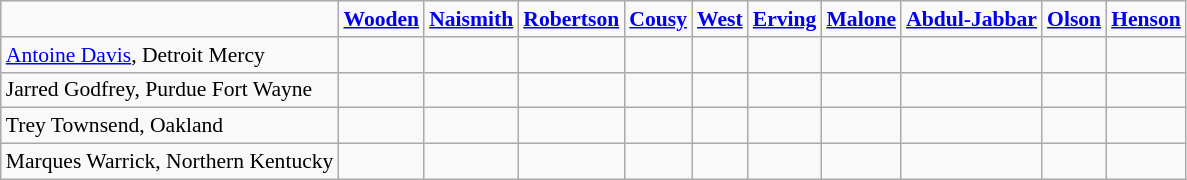<table class="wikitable" style="white-space:nowrap; font-size:90%;">
<tr>
<td></td>
<td><strong><a href='#'>Wooden</a></strong></td>
<td><strong><a href='#'>Naismith</a></strong> </td>
<td><strong><a href='#'>Robertson</a></strong></td>
<td><strong><a href='#'>Cousy</a></strong></td>
<td><strong><a href='#'>West</a></strong></td>
<td><strong><a href='#'>Erving</a></strong></td>
<td><strong><a href='#'>Malone</a></strong></td>
<td><strong><a href='#'>Abdul-Jabbar</a></strong></td>
<td><strong><a href='#'>Olson</a></strong></td>
<td><a href='#'><strong>Henson</strong></a></td>
</tr>
<tr>
<td><a href='#'>Antoine Davis</a>, Detroit Mercy</td>
<td></td>
<td></td>
<td></td>
<td></td>
<td></td>
<td></td>
<td></td>
<td></td>
<td></td>
<td></td>
</tr>
<tr>
<td>Jarred Godfrey, Purdue Fort Wayne</td>
<td></td>
<td></td>
<td></td>
<td></td>
<td></td>
<td></td>
<td></td>
<td></td>
<td></td>
<td></td>
</tr>
<tr>
<td>Trey Townsend, Oakland</td>
<td></td>
<td></td>
<td></td>
<td></td>
<td></td>
<td></td>
<td></td>
<td></td>
<td></td>
<td></td>
</tr>
<tr>
<td>Marques Warrick, Northern Kentucky</td>
<td></td>
<td></td>
<td></td>
<td></td>
<td></td>
<td></td>
<td></td>
<td></td>
<td></td>
<td></td>
</tr>
</table>
